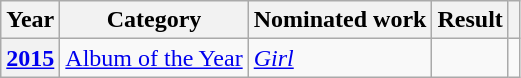<table class="wikitable plainrowheaders">
<tr>
<th scope="col">Year</th>
<th scope="col">Category</th>
<th scope="col">Nominated work</th>
<th scope="col">Result</th>
<th scope="col"></th>
</tr>
<tr>
<th scope="row"><a href='#'>2015</a></th>
<td><a href='#'>Album of the Year</a></td>
<td><em><a href='#'>Girl</a></em></td>
<td></td>
<td></td>
</tr>
</table>
